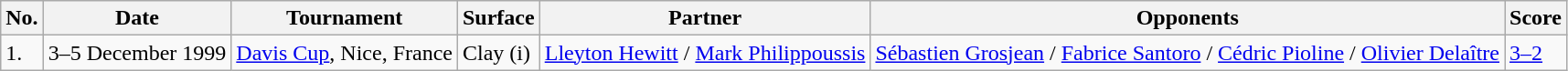<table class="sortable wikitable">
<tr>
<th>No.</th>
<th>Date</th>
<th>Tournament</th>
<th>Surface</th>
<th>Partner</th>
<th>Opponents</th>
<th>Score</th>
</tr>
<tr>
<td>1.</td>
<td>3–5 December 1999</td>
<td><a href='#'>Davis Cup</a>, Nice, France</td>
<td>Clay (i)</td>
<td> <a href='#'>Lleyton Hewitt</a> /  <a href='#'>Mark Philippoussis</a></td>
<td> <a href='#'>Sébastien Grosjean</a> /  <a href='#'>Fabrice Santoro</a> /  <a href='#'>Cédric Pioline</a> /  <a href='#'>Olivier Delaître</a></td>
<td><a href='#'>3–2</a></td>
</tr>
</table>
